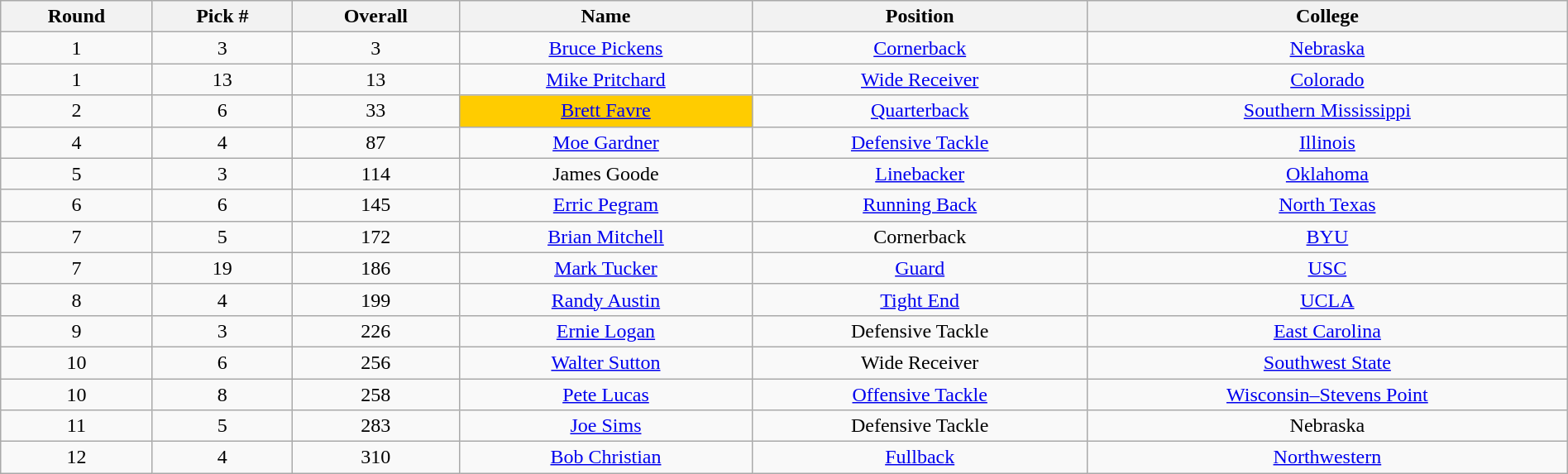<table class="wikitable sortable sortable" style="width: 100%; text-align:center">
<tr>
<th>Round</th>
<th>Pick #</th>
<th>Overall</th>
<th>Name</th>
<th>Position</th>
<th>College</th>
</tr>
<tr>
<td>1</td>
<td>3</td>
<td>3</td>
<td><a href='#'>Bruce Pickens</a></td>
<td><a href='#'>Cornerback</a></td>
<td><a href='#'>Nebraska</a></td>
</tr>
<tr>
<td>1</td>
<td>13</td>
<td>13</td>
<td><a href='#'>Mike Pritchard</a></td>
<td><a href='#'>Wide Receiver</a></td>
<td><a href='#'>Colorado</a></td>
</tr>
<tr>
<td>2</td>
<td>6</td>
<td>33</td>
<td bgcolor=#FFCC00><a href='#'>Brett Favre</a></td>
<td><a href='#'>Quarterback</a></td>
<td><a href='#'>Southern Mississippi</a></td>
</tr>
<tr>
<td>4</td>
<td>4</td>
<td>87</td>
<td><a href='#'>Moe Gardner</a></td>
<td><a href='#'>Defensive Tackle</a></td>
<td><a href='#'>Illinois</a></td>
</tr>
<tr>
<td>5</td>
<td>3</td>
<td>114</td>
<td>James Goode</td>
<td><a href='#'>Linebacker</a></td>
<td><a href='#'>Oklahoma</a></td>
</tr>
<tr>
<td>6</td>
<td>6</td>
<td>145</td>
<td><a href='#'>Erric Pegram</a></td>
<td><a href='#'>Running Back</a></td>
<td><a href='#'>North Texas</a></td>
</tr>
<tr>
<td>7</td>
<td>5</td>
<td>172</td>
<td><a href='#'>Brian Mitchell</a></td>
<td>Cornerback</td>
<td><a href='#'>BYU</a></td>
</tr>
<tr>
<td>7</td>
<td>19</td>
<td>186</td>
<td><a href='#'>Mark Tucker</a></td>
<td><a href='#'>Guard</a></td>
<td><a href='#'>USC</a></td>
</tr>
<tr>
<td>8</td>
<td>4</td>
<td>199</td>
<td><a href='#'>Randy Austin</a></td>
<td><a href='#'>Tight End</a></td>
<td><a href='#'>UCLA</a></td>
</tr>
<tr>
<td>9</td>
<td>3</td>
<td>226</td>
<td><a href='#'>Ernie Logan</a></td>
<td>Defensive Tackle</td>
<td><a href='#'>East Carolina</a></td>
</tr>
<tr>
<td>10</td>
<td>6</td>
<td>256</td>
<td><a href='#'>Walter Sutton</a></td>
<td>Wide Receiver</td>
<td><a href='#'>Southwest State</a></td>
</tr>
<tr>
<td>10</td>
<td>8</td>
<td>258</td>
<td><a href='#'>Pete Lucas</a></td>
<td><a href='#'>Offensive Tackle</a></td>
<td><a href='#'>Wisconsin–Stevens Point</a></td>
</tr>
<tr>
<td>11</td>
<td>5</td>
<td>283</td>
<td><a href='#'>Joe Sims</a></td>
<td>Defensive Tackle</td>
<td>Nebraska</td>
</tr>
<tr>
<td>12</td>
<td>4</td>
<td>310</td>
<td><a href='#'>Bob Christian</a></td>
<td><a href='#'>Fullback</a></td>
<td><a href='#'>Northwestern</a></td>
</tr>
</table>
